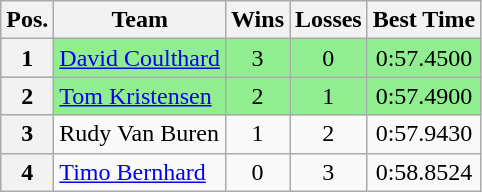<table class="wikitable">
<tr>
<th>Pos.</th>
<th>Team</th>
<th>Wins</th>
<th>Losses</th>
<th>Best Time</th>
</tr>
<tr style="background:lightgreen;">
<th>1</th>
<td> <a href='#'>David Coulthard</a></td>
<td style="text-align:center;">3</td>
<td style="text-align:center;">0</td>
<td style="text-align:center;">0:57.4500</td>
</tr>
<tr style="background:lightgreen;">
<th>2</th>
<td> <a href='#'>Tom Kristensen</a></td>
<td style="text-align:center;">2</td>
<td style="text-align:center;">1</td>
<td style="text-align:center;">0:57.4900</td>
</tr>
<tr>
<th>3</th>
<td> Rudy Van Buren</td>
<td style="text-align:center;">1</td>
<td style="text-align:center;">2</td>
<td style="text-align:center;">0:57.9430</td>
</tr>
<tr>
<th>4</th>
<td> <a href='#'>Timo Bernhard</a></td>
<td style="text-align:center;">0</td>
<td style="text-align:center;">3</td>
<td style="text-align:center;">0:58.8524</td>
</tr>
</table>
